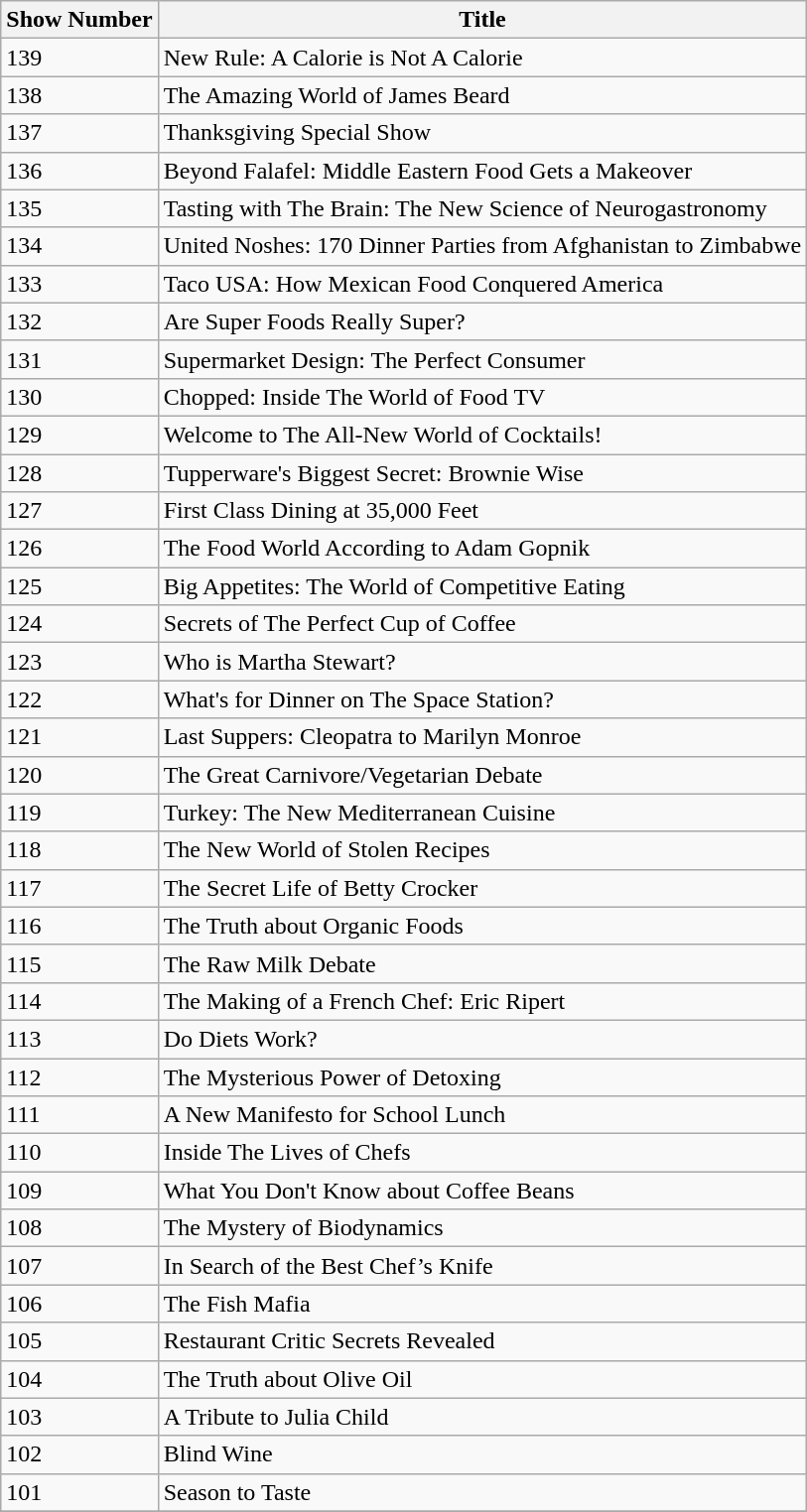<table class=wikitable>
<tr>
<th>Show Number</th>
<th>Title</th>
</tr>
<tr>
<td>139</td>
<td>New Rule: A Calorie is Not A Calorie</td>
</tr>
<tr>
<td>138</td>
<td>The Amazing World of James Beard</td>
</tr>
<tr>
<td>137</td>
<td>Thanksgiving Special Show</td>
</tr>
<tr>
<td>136</td>
<td>Beyond Falafel: Middle Eastern Food Gets a Makeover</td>
</tr>
<tr>
<td>135</td>
<td>Tasting with The Brain: The New Science of Neurogastronomy</td>
</tr>
<tr>
<td>134</td>
<td>United Noshes: 170 Dinner Parties from Afghanistan to Zimbabwe</td>
</tr>
<tr>
<td>133</td>
<td>Taco USA: How Mexican Food Conquered America</td>
</tr>
<tr>
<td>132</td>
<td>Are Super Foods Really Super?</td>
</tr>
<tr>
<td>131</td>
<td>Supermarket Design: The Perfect Consumer</td>
</tr>
<tr>
<td>130</td>
<td>Chopped: Inside The World of Food TV</td>
</tr>
<tr>
<td>129</td>
<td>Welcome to The All-New World of Cocktails!</td>
</tr>
<tr>
<td>128</td>
<td>Tupperware's Biggest Secret: Brownie Wise</td>
</tr>
<tr>
<td>127</td>
<td>First Class Dining at 35,000 Feet</td>
</tr>
<tr>
<td>126</td>
<td>The Food World According to Adam Gopnik</td>
</tr>
<tr>
<td>125</td>
<td>Big Appetites: The World of Competitive Eating</td>
</tr>
<tr>
<td>124</td>
<td>Secrets of The Perfect Cup of Coffee</td>
</tr>
<tr>
<td>123</td>
<td>Who is Martha Stewart?</td>
</tr>
<tr>
<td>122</td>
<td>What's for Dinner on The Space Station?</td>
</tr>
<tr>
<td>121</td>
<td>Last Suppers: Cleopatra to Marilyn Monroe</td>
</tr>
<tr>
<td>120</td>
<td>The Great Carnivore/Vegetarian Debate</td>
</tr>
<tr>
<td>119</td>
<td>Turkey: The New Mediterranean Cuisine</td>
</tr>
<tr>
<td>118</td>
<td>The New World of Stolen Recipes</td>
</tr>
<tr>
<td>117</td>
<td>The Secret Life of Betty Crocker</td>
</tr>
<tr>
<td>116</td>
<td>The Truth about Organic Foods</td>
</tr>
<tr>
<td>115</td>
<td>The Raw Milk Debate</td>
</tr>
<tr>
<td>114</td>
<td>The Making of a French Chef: Eric Ripert</td>
</tr>
<tr>
<td>113</td>
<td>Do Diets Work?</td>
</tr>
<tr>
<td>112</td>
<td>The Mysterious Power of Detoxing</td>
</tr>
<tr>
<td>111</td>
<td>A New Manifesto for School Lunch</td>
</tr>
<tr>
<td>110</td>
<td>Inside The Lives of Chefs</td>
</tr>
<tr>
<td>109</td>
<td>What You Don't Know about Coffee Beans</td>
</tr>
<tr>
<td>108</td>
<td>The Mystery of Biodynamics</td>
</tr>
<tr>
<td>107</td>
<td>In Search of the Best Chef’s Knife</td>
</tr>
<tr>
<td>106</td>
<td>The Fish Mafia</td>
</tr>
<tr>
<td>105</td>
<td>Restaurant Critic Secrets Revealed</td>
</tr>
<tr>
<td>104</td>
<td>The Truth about Olive Oil</td>
</tr>
<tr>
<td>103</td>
<td>A Tribute to Julia Child</td>
</tr>
<tr>
<td>102</td>
<td>Blind Wine</td>
</tr>
<tr>
<td>101</td>
<td>Season to Taste</td>
</tr>
<tr>
</tr>
</table>
